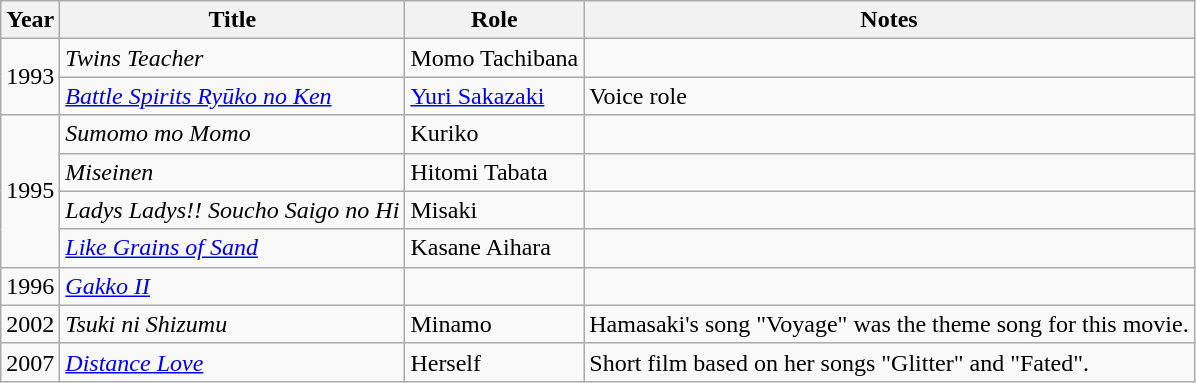<table class="wikitable">
<tr>
<th scope="col">Year</th>
<th scope="col">Title</th>
<th scope="col">Role</th>
<th scope="col">Notes</th>
</tr>
<tr>
<td rowspan="2">1993</td>
<td><em>Twins Teacher</em></td>
<td>Momo Tachibana</td>
<td></td>
</tr>
<tr>
<td><em><a href='#'>Battle Spirits Ryūko no Ken</a></em></td>
<td><a href='#'>Yuri Sakazaki</a></td>
<td>Voice role</td>
</tr>
<tr>
<td rowspan="4">1995</td>
<td><em>Sumomo mo Momo</em></td>
<td>Kuriko</td>
<td></td>
</tr>
<tr>
<td><em>Miseinen</em></td>
<td>Hitomi Tabata</td>
<td></td>
</tr>
<tr>
<td><em>Ladys Ladys!! Soucho Saigo no Hi</em></td>
<td>Misaki</td>
<td></td>
</tr>
<tr>
<td><em><a href='#'>Like Grains of Sand</a></em></td>
<td>Kasane Aihara</td>
<td></td>
</tr>
<tr>
<td>1996</td>
<td><em><a href='#'>Gakko II</a></em></td>
<td></td>
<td></td>
</tr>
<tr>
<td>2002</td>
<td><em>Tsuki ni Shizumu</em></td>
<td>Minamo</td>
<td>Hamasaki's song "Voyage" was the theme song for this movie.</td>
</tr>
<tr>
<td>2007</td>
<td><em><a href='#'>Distance Love</a></em></td>
<td>Herself</td>
<td>Short film based on her songs "Glitter" and "Fated".</td>
</tr>
</table>
